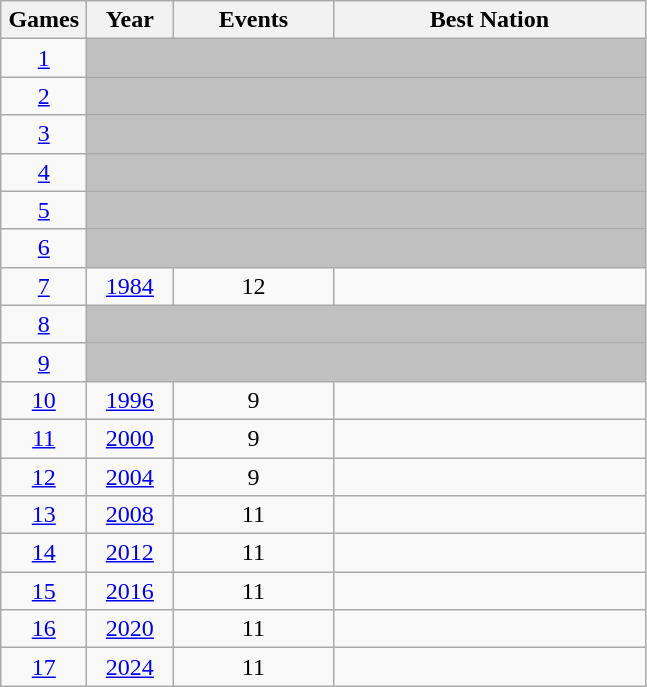<table class=wikitable>
<tr>
<th width=50>Games</th>
<th width=50>Year</th>
<th width=100>Events</th>
<th width=200>Best Nation</th>
</tr>
<tr>
<td align=center><a href='#'>1</a></td>
<td colspan=4 bgcolor=silver></td>
</tr>
<tr>
<td align=center><a href='#'>2</a></td>
<td colspan=4 bgcolor=silver></td>
</tr>
<tr>
<td align=center><a href='#'>3</a></td>
<td colspan=4 bgcolor=silver></td>
</tr>
<tr>
<td align=center><a href='#'>4</a></td>
<td colspan=4 bgcolor=silver></td>
</tr>
<tr>
<td align=center><a href='#'>5</a></td>
<td colspan=4 bgcolor=silver></td>
</tr>
<tr>
<td align=center><a href='#'>6</a></td>
<td colspan=4 bgcolor=silver></td>
</tr>
<tr>
<td align=center><a href='#'>7</a></td>
<td align=center><a href='#'>1984</a></td>
<td align=center>12</td>
<td></td>
</tr>
<tr>
<td align=center><a href='#'>8</a></td>
<td colspan=4 bgcolor=silver></td>
</tr>
<tr>
<td align=center><a href='#'>9</a></td>
<td colspan=4 bgcolor=silver></td>
</tr>
<tr>
<td align=center><a href='#'>10</a></td>
<td align=center><a href='#'>1996</a></td>
<td align=center>9</td>
<td></td>
</tr>
<tr>
<td align=center><a href='#'>11</a></td>
<td align=center><a href='#'>2000</a></td>
<td align=center>9</td>
<td></td>
</tr>
<tr>
<td align=center><a href='#'>12</a></td>
<td align=center><a href='#'>2004</a></td>
<td align=center>9</td>
<td></td>
</tr>
<tr>
<td align=center><a href='#'>13</a></td>
<td align=center><a href='#'>2008</a></td>
<td align=center>11</td>
<td></td>
</tr>
<tr>
<td align=center><a href='#'>14</a></td>
<td align=center><a href='#'>2012</a></td>
<td align=center>11</td>
<td></td>
</tr>
<tr>
<td align=center><a href='#'>15</a></td>
<td align=center><a href='#'>2016</a></td>
<td align=center>11</td>
<td></td>
</tr>
<tr>
<td align=center><a href='#'>16</a></td>
<td align=center><a href='#'>2020</a></td>
<td align=center>11</td>
<td></td>
</tr>
<tr>
<td align=center><a href='#'>17</a></td>
<td align=center><a href='#'>2024</a></td>
<td align=center>11</td>
<td></td>
</tr>
</table>
